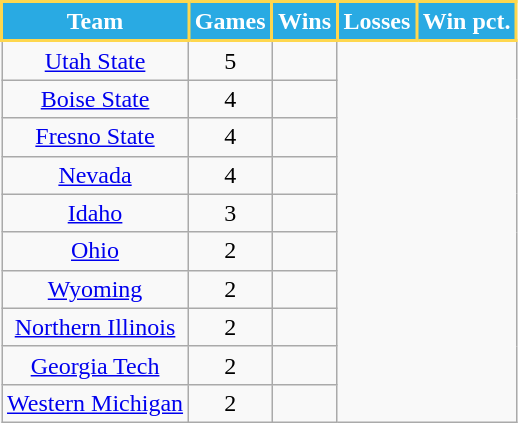<table class="sortable wikitable" style="text-align:center">
<tr>
<th style="background:#29AAE3; color:#FFFFFF; border: 2px solid #FED74E;">Team</th>
<th style="background:#29AAE3; color:#FFFFFF; border: 2px solid #FED74E;">Games</th>
<th style="background:#29AAE3; color:#FFFFFF; border: 2px solid #FED74E;">Wins</th>
<th style="background:#29AAE3; color:#FFFFFF; border: 2px solid #FED74E;">Losses</th>
<th style="background:#29AAE3; color:#FFFFFF; border: 2px solid #FED74E;">Win pct.</th>
</tr>
<tr>
<td><a href='#'>Utah State</a></td>
<td>5</td>
<td></td>
</tr>
<tr>
<td><a href='#'>Boise State</a></td>
<td>4</td>
<td></td>
</tr>
<tr>
<td><a href='#'>Fresno State</a></td>
<td>4</td>
<td></td>
</tr>
<tr>
<td><a href='#'>Nevada</a></td>
<td>4</td>
<td></td>
</tr>
<tr>
<td><a href='#'>Idaho</a></td>
<td>3</td>
<td></td>
</tr>
<tr>
<td><a href='#'>Ohio</a></td>
<td>2</td>
<td></td>
</tr>
<tr>
<td><a href='#'>Wyoming</a></td>
<td>2</td>
<td></td>
</tr>
<tr>
<td><a href='#'>Northern Illinois</a></td>
<td>2</td>
<td></td>
</tr>
<tr>
<td><a href='#'>Georgia Tech</a></td>
<td>2</td>
<td></td>
</tr>
<tr>
<td><a href='#'>Western Michigan</a></td>
<td>2</td>
<td></td>
</tr>
</table>
